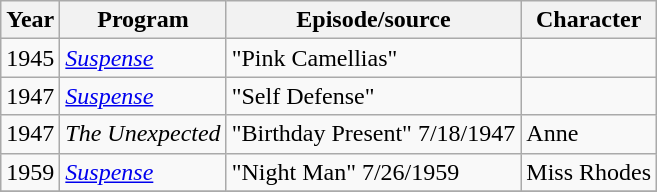<table class="wikitable">
<tr>
<th>Year</th>
<th>Program</th>
<th>Episode/source</th>
<th>Character</th>
</tr>
<tr>
<td>1945</td>
<td><em><a href='#'>Suspense</a></em></td>
<td>"Pink Camellias"</td>
<td></td>
</tr>
<tr>
<td>1947</td>
<td><em><a href='#'>Suspense</a></em></td>
<td>"Self Defense"</td>
<td></td>
</tr>
<tr>
<td>1947</td>
<td><em>The Unexpected</em></td>
<td>"Birthday Present" 7/18/1947</td>
<td>Anne</td>
</tr>
<tr>
<td>1959</td>
<td><em><a href='#'>Suspense</a></em></td>
<td>"Night Man" 7/26/1959</td>
<td>Miss Rhodes</td>
</tr>
<tr>
</tr>
</table>
